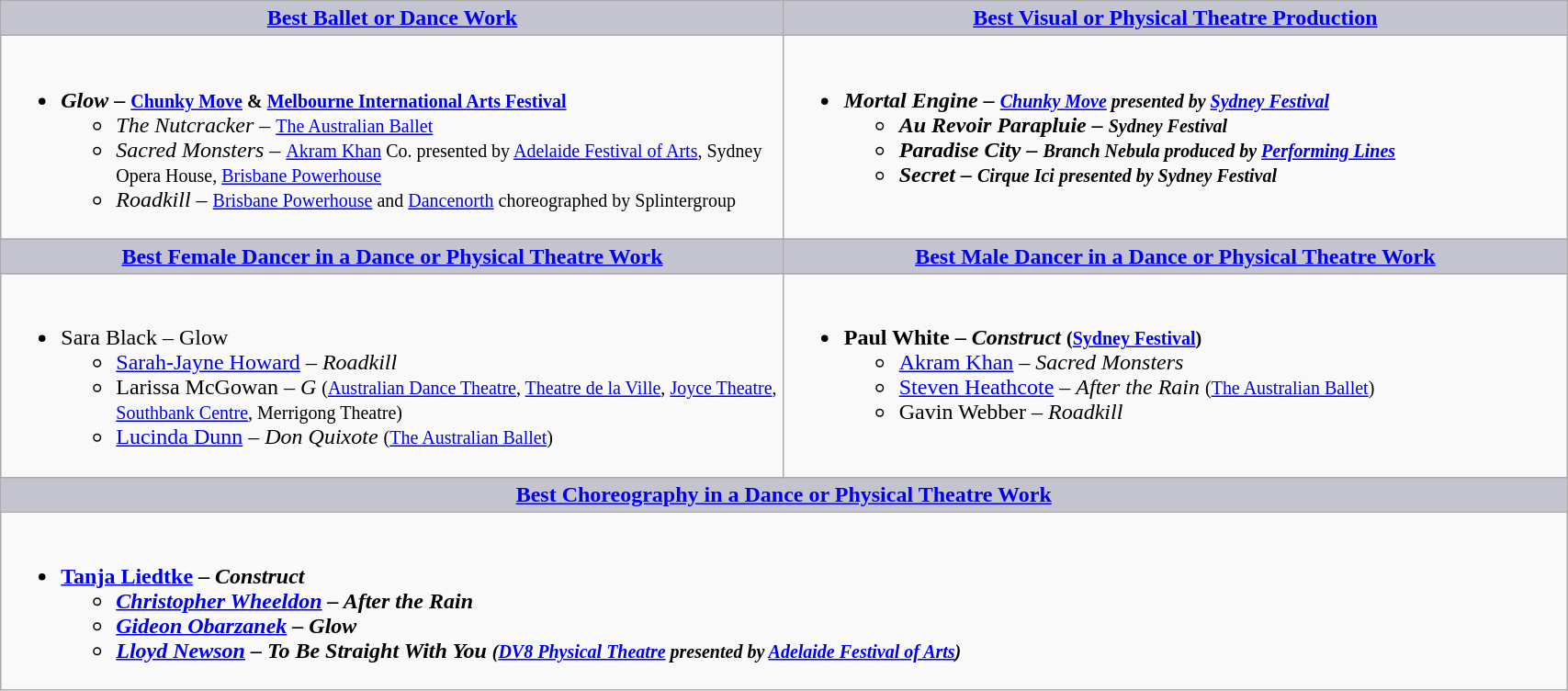<table class=wikitable width="90%" border="1" cellpadding="5" cellspacing="0" align="centre">
<tr>
<th style="background:#C4C3D0;width:50%"><a href='#'>Best Ballet or Dance Work</a></th>
<th style="background:#C4C3D0;width:50%"><a href='#'>Best Visual or Physical Theatre Production</a></th>
</tr>
<tr>
<td valign="top"><br><ul><li><strong> <em>Glow</em> – <small><a href='#'>Chunky Move</a> & <a href='#'>Melbourne International Arts Festival</a></small></strong><ul><li><em>The Nutcracker</em> – <small><a href='#'>The Australian Ballet</a></small></li><li><em>Sacred Monsters</em> – <small><a href='#'>Akram Khan</a> Co. presented by <a href='#'>Adelaide Festival of Arts</a>, Sydney Opera House, <a href='#'>Brisbane Powerhouse</a></small></li><li><em>Roadkill</em> – <small><a href='#'>Brisbane Powerhouse</a> and <a href='#'>Dancenorth</a> choreographed by Splintergroup</small></li></ul></li></ul></td>
<td valign="top"><br><ul><li><strong><em>Mortal Engine<em> – <small><a href='#'>Chunky Move</a> presented by <a href='#'>Sydney Festival</a></small><strong><ul><li></em>Au Revoir Parapluie<em> – <small>Sydney Festival</small></li><li></em>Paradise City<em> – <small>Branch Nebula produced by <a href='#'>Performing Lines</a></small></li><li></em>Secret<em> – <small>Cirque Ici presented by Sydney Festival</small></li></ul></li></ul></td>
</tr>
<tr>
<th style="background:#C4C3D0;width:50%"><a href='#'>Best Female Dancer in a Dance or Physical Theatre Work</a></th>
<th style="background:#C4C3D0;width:50%"><a href='#'>Best Male Dancer in a Dance or Physical Theatre Work</a></th>
</tr>
<tr>
<td valign="top"><br><ul><li></strong>Sara Black – </em>Glow</em></strong><ul><li><a href='#'>Sarah-Jayne Howard</a> – <em>Roadkill</em></li><li>Larissa McGowan – <em>G</em> <small>(<a href='#'>Australian Dance Theatre</a>, <a href='#'>Theatre de la Ville</a>, <a href='#'>Joyce Theatre</a>, <a href='#'>Southbank Centre</a>, Merrigong Theatre)</small></li><li><a href='#'>Lucinda Dunn</a> – <em>Don Quixote</em> <small>(<a href='#'>The Australian Ballet</a>)</small></li></ul></li></ul></td>
<td valign="top"><br><ul><li><strong>Paul White – <em>Construct</em> <small>(<a href='#'>Sydney Festival</a>)</small></strong><ul><li><a href='#'>Akram Khan</a> – <em>Sacred Monsters</em></li><li><a href='#'>Steven Heathcote</a> – <em>After the Rain</em> <small>(<a href='#'>The Australian Ballet</a>)</small></li><li>Gavin Webber – <em>Roadkill</em></li></ul></li></ul></td>
</tr>
<tr>
<th colspan="2" style="background:#C4C3D0;"><a href='#'>Best Choreography in a Dance or Physical Theatre Work</a></th>
</tr>
<tr>
<td colspan=2 valign="top"><br><ul><li><strong><a href='#'>Tanja Liedtke</a> – <em>Construct<strong><em><ul><li><a href='#'>Christopher Wheeldon</a> – </em>After the Rain<em></li><li><a href='#'>Gideon Obarzanek</a> – </em>Glow<em></li><li><a href='#'>Lloyd Newson</a> – </em>To Be Straight With You<em> <small>(<a href='#'>DV8 Physical Theatre</a> presented by <a href='#'>Adelaide Festival of Arts</a>)</small></li></ul></li></ul></td>
</tr>
</table>
